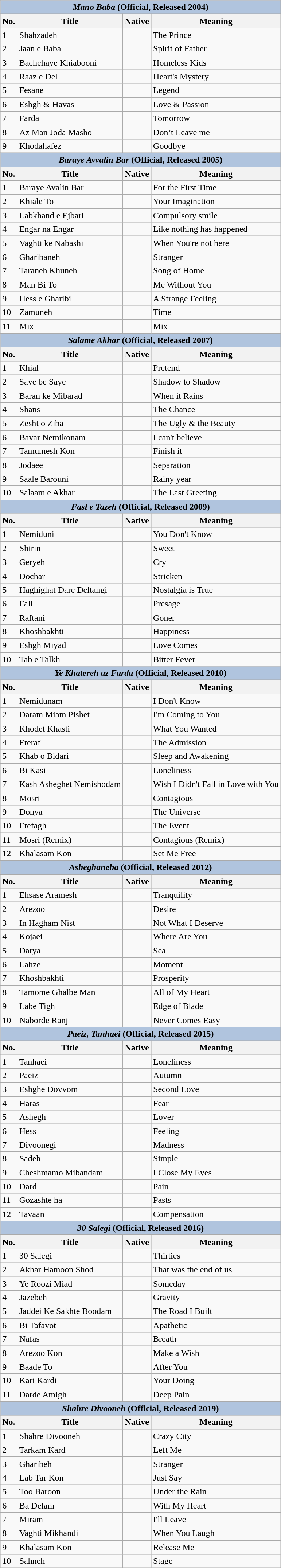<table class="wikitable">
<tr style="text-align:center;">
<th colspan=4 style="background:#B0C4DE;"><em>Mano Baba</em> (Official, Released 2004)</th>
</tr>
<tr style="text-align:center;">
<th>No.</th>
<th>Title</th>
<th>Native</th>
<th>Meaning</th>
</tr>
<tr>
<td>1</td>
<td>Shahzadeh</td>
<td></td>
<td>The Prince</td>
</tr>
<tr>
<td>2</td>
<td>Jaan e Baba</td>
<td></td>
<td>Spirit of Father</td>
</tr>
<tr>
<td>3</td>
<td>Bachehaye Khiabooni</td>
<td></td>
<td>Homeless Kids</td>
</tr>
<tr>
<td>4</td>
<td>Raaz e Del</td>
<td></td>
<td>Heart's Mystery</td>
</tr>
<tr>
<td>5</td>
<td>Fesane</td>
<td></td>
<td>Legend</td>
</tr>
<tr>
<td>6</td>
<td>Eshgh & Havas</td>
<td></td>
<td>Love & Passion</td>
</tr>
<tr>
<td>7</td>
<td>Farda</td>
<td></td>
<td>Tomorrow</td>
</tr>
<tr>
<td>8</td>
<td>Az Man Joda Masho</td>
<td></td>
<td>Don’t Leave me</td>
</tr>
<tr>
<td>9</td>
<td>Khodahafez</td>
<td></td>
<td>Goodbye</td>
</tr>
<tr style="text-align:center;">
<th colspan=4 style="background:#B0C4DE;"><em>Baraye Avvalin Bar</em> (Official, Released 2005)</th>
</tr>
<tr style="text-align:center;">
<th>No.</th>
<th>Title</th>
<th>Native</th>
<th>Meaning</th>
</tr>
<tr>
<td>1</td>
<td>Baraye Avalin Bar</td>
<td></td>
<td>For the First Time</td>
</tr>
<tr>
<td>2</td>
<td>Khiale To</td>
<td></td>
<td>Your Imagination</td>
</tr>
<tr>
<td>3</td>
<td>Labkhand e Ejbari</td>
<td></td>
<td>Compulsory smile</td>
</tr>
<tr>
<td>4</td>
<td>Engar na Engar</td>
<td></td>
<td>Like nothing has happened</td>
</tr>
<tr>
<td>5</td>
<td>Vaghti ke Nabashi</td>
<td></td>
<td>When You're not here</td>
</tr>
<tr>
<td>6</td>
<td>Gharibaneh</td>
<td></td>
<td>Stranger</td>
</tr>
<tr>
<td>7</td>
<td>Taraneh Khuneh</td>
<td></td>
<td>Song of Home</td>
</tr>
<tr>
<td>8</td>
<td>Man Bi To</td>
<td></td>
<td>Me Without You</td>
</tr>
<tr>
<td>9</td>
<td>Hess e Gharibi</td>
<td></td>
<td>A Strange Feeling</td>
</tr>
<tr>
<td>10</td>
<td>Zamuneh</td>
<td></td>
<td>Time</td>
</tr>
<tr>
<td>11</td>
<td>Mix</td>
<td></td>
<td>Mix</td>
</tr>
<tr style="text-align:center;">
<th colspan=4 style="background:#B0C4DE;"><em>Salame Akhar</em> (Official, Released 2007)</th>
</tr>
<tr style="text-align:center;">
<th>No.</th>
<th>Title</th>
<th>Native</th>
<th>Meaning</th>
</tr>
<tr>
<td>1</td>
<td>Khial</td>
<td></td>
<td>Pretend</td>
</tr>
<tr>
<td>2</td>
<td>Saye be Saye</td>
<td></td>
<td>Shadow to Shadow</td>
</tr>
<tr>
<td>3</td>
<td>Baran ke Mibarad</td>
<td></td>
<td>When it Rains</td>
</tr>
<tr>
<td>4</td>
<td>Shans</td>
<td></td>
<td>The Chance</td>
</tr>
<tr>
<td>5</td>
<td>Zesht o Ziba</td>
<td></td>
<td>The Ugly & the Beauty</td>
</tr>
<tr>
<td>6</td>
<td>Bavar Nemikonam</td>
<td></td>
<td>I can't believe</td>
</tr>
<tr>
<td>7</td>
<td>Tamumesh Kon</td>
<td></td>
<td>Finish it</td>
</tr>
<tr>
<td>8</td>
<td>Jodaee</td>
<td></td>
<td>Separation</td>
</tr>
<tr>
<td>9</td>
<td>Saale Barouni</td>
<td></td>
<td>Rainy year</td>
</tr>
<tr>
<td>10</td>
<td>Salaam e Akhar</td>
<td></td>
<td>The Last Greeting</td>
</tr>
<tr style="text-align:center;">
<th colspan=4 style="background:#B0C4DE;"><em>Fasl e Tazeh</em> (Official, Released 2009)</th>
</tr>
<tr style="text-align:center;">
<th>No.</th>
<th>Title</th>
<th>Native</th>
<th>Meaning</th>
</tr>
<tr>
<td>1</td>
<td>Nemiduni</td>
<td></td>
<td>You Don't Know</td>
</tr>
<tr>
<td>2</td>
<td>Shirin</td>
<td></td>
<td>Sweet</td>
</tr>
<tr>
<td>3</td>
<td>Geryeh</td>
<td></td>
<td>Cry</td>
</tr>
<tr>
<td>4</td>
<td>Dochar</td>
<td></td>
<td>Stricken</td>
</tr>
<tr>
<td>5</td>
<td>Haghighat Dare Deltangi</td>
<td></td>
<td>Nostalgia is True</td>
</tr>
<tr>
<td>6</td>
<td>Fall</td>
<td></td>
<td>Presage</td>
</tr>
<tr>
<td>7</td>
<td>Raftani</td>
<td></td>
<td>Goner</td>
</tr>
<tr>
<td>8</td>
<td>Khoshbakhti</td>
<td></td>
<td>Happiness</td>
</tr>
<tr>
<td>9</td>
<td>Eshgh Miyad</td>
<td></td>
<td>Love Comes</td>
</tr>
<tr>
<td>10</td>
<td>Tab e Talkh</td>
<td></td>
<td>Bitter Fever</td>
</tr>
<tr style="text-align:center;">
<th colspan=4 style="background:#B0C4DE;"><em>Ye Khatereh az Farda</em> (Official, Released 2010)</th>
</tr>
<tr style="text-align:center;">
<th>No.</th>
<th>Title</th>
<th>Native</th>
<th>Meaning</th>
</tr>
<tr>
<td>1</td>
<td>Nemidunam</td>
<td></td>
<td>I Don't Know</td>
</tr>
<tr>
<td>2</td>
<td>Daram Miam Pishet</td>
<td></td>
<td>I'm Coming to You</td>
</tr>
<tr>
<td>3</td>
<td>Khodet Khasti</td>
<td></td>
<td>What You Wanted</td>
</tr>
<tr>
<td>4</td>
<td>Eteraf</td>
<td></td>
<td>The Admission</td>
</tr>
<tr>
<td>5</td>
<td>Khab o Bidari</td>
<td></td>
<td>Sleep and Awakening</td>
</tr>
<tr>
<td>6</td>
<td>Bi Kasi</td>
<td></td>
<td>Loneliness</td>
</tr>
<tr>
<td>7</td>
<td>Kash Asheghet Nemishodam</td>
<td></td>
<td>Wish I Didn't Fall in Love with You</td>
</tr>
<tr>
<td>8</td>
<td>Mosri</td>
<td></td>
<td>Contagious</td>
</tr>
<tr>
<td>9</td>
<td>Donya</td>
<td></td>
<td>The Universe</td>
</tr>
<tr>
<td>10</td>
<td>Etefagh</td>
<td></td>
<td>The Event</td>
</tr>
<tr>
<td>11</td>
<td>Mosri (Remix)</td>
<td></td>
<td>Contagious (Remix)</td>
</tr>
<tr>
<td>12</td>
<td>Khalasam Kon</td>
<td></td>
<td>Set Me Free</td>
</tr>
<tr style="text-align:center;">
<th colspan=4 style="background:#B0C4DE;"><em>Asheghaneha</em> (Official, Released 2012)</th>
</tr>
<tr style="text-align:center;">
<th>No.</th>
<th>Title</th>
<th>Native</th>
<th>Meaning</th>
</tr>
<tr>
<td>1</td>
<td>Ehsase Aramesh</td>
<td></td>
<td>Tranquility</td>
</tr>
<tr>
<td>2</td>
<td>Arezoo</td>
<td></td>
<td>Desire</td>
</tr>
<tr>
<td>3</td>
<td>In Hagham Nist</td>
<td></td>
<td>Not What I Deserve</td>
</tr>
<tr>
<td>4</td>
<td>Kojaei</td>
<td></td>
<td>Where Are You</td>
</tr>
<tr>
<td>5</td>
<td>Darya</td>
<td></td>
<td>Sea</td>
</tr>
<tr>
<td>6</td>
<td>Lahze</td>
<td></td>
<td>Moment</td>
</tr>
<tr>
<td>7</td>
<td>Khoshbakhti</td>
<td></td>
<td>Prosperity</td>
</tr>
<tr>
<td>8</td>
<td>Tamome Ghalbe Man</td>
<td></td>
<td>All of My Heart</td>
</tr>
<tr>
<td>9</td>
<td>Labe Tigh</td>
<td></td>
<td>Edge of Blade</td>
</tr>
<tr>
<td>10</td>
<td>Naborde Ranj</td>
<td></td>
<td>Never Comes Easy</td>
</tr>
<tr style="text-align:center;">
<th colspan=4 style="background:#B0C4DE;"><em>Paeiz, Tanhaei</em> (Official, Released 2015)</th>
</tr>
<tr style="text-align:center;">
<th>No.</th>
<th>Title</th>
<th>Native</th>
<th>Meaning</th>
</tr>
<tr>
<td>1</td>
<td>Tanhaei</td>
<td></td>
<td>Loneliness</td>
</tr>
<tr>
<td>2</td>
<td>Paeiz</td>
<td></td>
<td>Autumn</td>
</tr>
<tr>
<td>3</td>
<td>Eshghe Dovvom</td>
<td></td>
<td>Second Love</td>
</tr>
<tr>
<td>4</td>
<td>Haras</td>
<td></td>
<td>Fear</td>
</tr>
<tr>
<td>5</td>
<td>Ashegh</td>
<td></td>
<td>Lover</td>
</tr>
<tr>
<td>6</td>
<td>Hess</td>
<td></td>
<td>Feeling</td>
</tr>
<tr>
<td>7</td>
<td>Divoonegi</td>
<td></td>
<td>Madness</td>
</tr>
<tr>
<td>8</td>
<td>Sadeh</td>
<td></td>
<td>Simple</td>
</tr>
<tr>
<td>9</td>
<td>Cheshmamo Mibandam</td>
<td></td>
<td>I Close My Eyes</td>
</tr>
<tr>
<td>10</td>
<td>Dard</td>
<td></td>
<td>Pain</td>
</tr>
<tr>
<td>11</td>
<td>Gozashte ha</td>
<td></td>
<td>Pasts</td>
</tr>
<tr>
<td>12</td>
<td>Tavaan</td>
<td></td>
<td>Compensation</td>
</tr>
<tr style="text-align:center;">
<th colspan=4 style="background:#B0C4DE;"><em>30 Salegi</em> (Official, Released 2016)</th>
</tr>
<tr style="text-align:center;">
<th>No.</th>
<th>Title</th>
<th>Native</th>
<th>Meaning</th>
</tr>
<tr>
<td>1</td>
<td>30 Salegi</td>
<td></td>
<td>Thirties</td>
</tr>
<tr>
<td>2</td>
<td>Akhar Hamoon Shod</td>
<td></td>
<td>That was the end of us</td>
</tr>
<tr>
<td>3</td>
<td>Ye Roozi Miad</td>
<td></td>
<td>Someday</td>
</tr>
<tr>
<td>4</td>
<td>Jazebeh</td>
<td></td>
<td>Gravity</td>
</tr>
<tr>
<td>5</td>
<td>Jaddei Ke Sakhte Boodam</td>
<td></td>
<td>The Road I Built</td>
</tr>
<tr>
<td>6</td>
<td>Bi Tafavot</td>
<td></td>
<td>Apathetic</td>
</tr>
<tr>
<td>7</td>
<td>Nafas</td>
<td></td>
<td>Breath</td>
</tr>
<tr>
<td>8</td>
<td>Arezoo Kon</td>
<td></td>
<td>Make a Wish</td>
</tr>
<tr>
<td>9</td>
<td>Baade To</td>
<td></td>
<td>After You</td>
</tr>
<tr>
<td>10</td>
<td>Kari Kardi</td>
<td></td>
<td>Your Doing</td>
</tr>
<tr>
<td>11</td>
<td>Darde Amigh</td>
<td></td>
<td>Deep Pain</td>
</tr>
<tr style="text-align:center;">
<th colspan=4 style="background:#B0C4DE;"><em>Shahre Divooneh</em> (Official, Released 2019)</th>
</tr>
<tr style="text-align:center;">
<th>No.</th>
<th>Title</th>
<th>Native</th>
<th>Meaning</th>
</tr>
<tr>
<td>1</td>
<td>Shahre Divooneh</td>
<td></td>
<td>Crazy City</td>
</tr>
<tr>
<td>2</td>
<td>Tarkam Kard</td>
<td></td>
<td>Left Me</td>
</tr>
<tr>
<td>3</td>
<td>Gharibeh</td>
<td></td>
<td>Stranger</td>
</tr>
<tr>
<td>4</td>
<td>Lab Tar Kon</td>
<td></td>
<td>Just Say</td>
</tr>
<tr>
<td>5</td>
<td>Too Baroon</td>
<td></td>
<td>Under the Rain</td>
</tr>
<tr>
<td>6</td>
<td>Ba Delam</td>
<td></td>
<td>With My Heart</td>
</tr>
<tr>
<td>7</td>
<td>Miram</td>
<td></td>
<td>I'll Leave</td>
</tr>
<tr>
<td>8</td>
<td>Vaghti Mikhandi</td>
<td></td>
<td>When You Laugh</td>
</tr>
<tr>
<td>9</td>
<td>Khalasam Kon</td>
<td></td>
<td>Release Me</td>
</tr>
<tr>
<td>10</td>
<td>Sahneh</td>
<td></td>
<td>Stage</td>
</tr>
</table>
